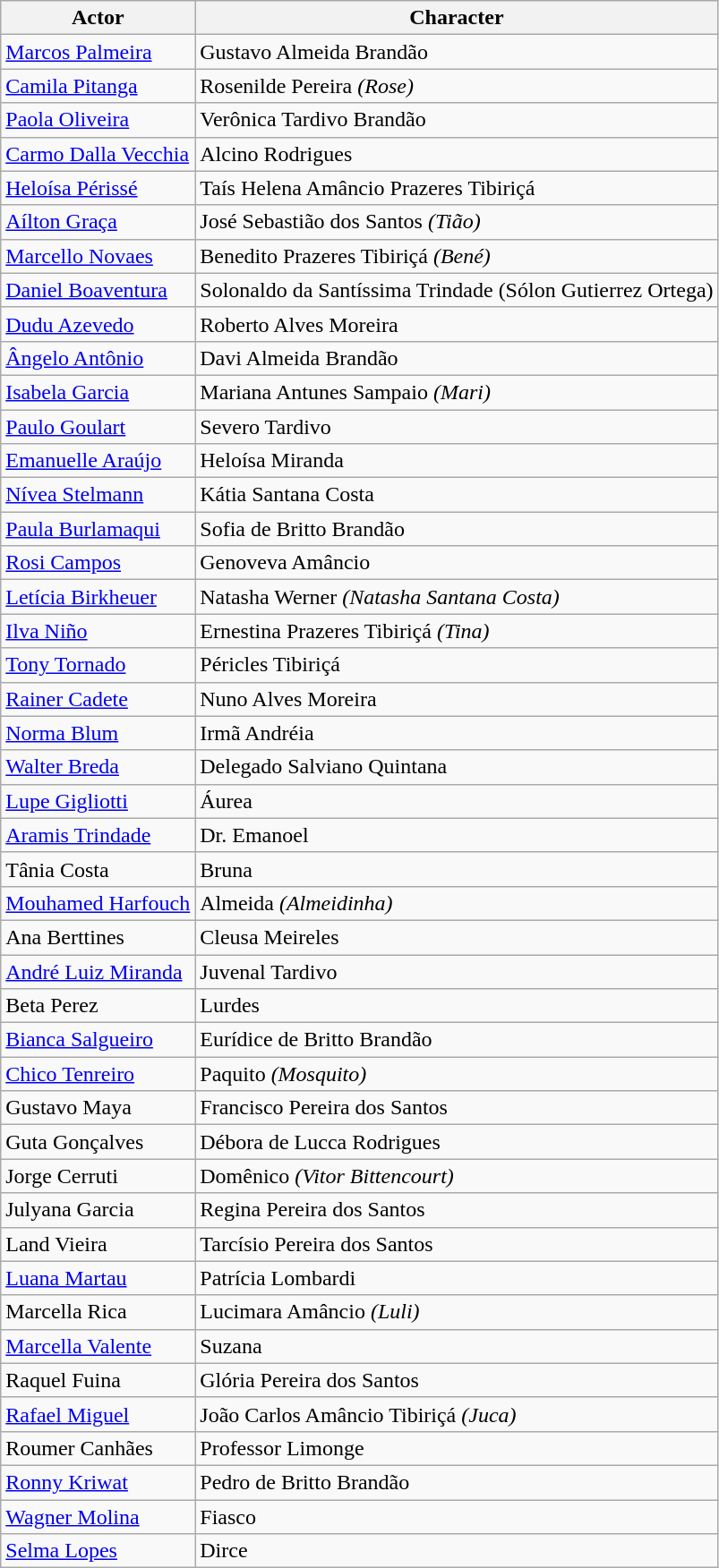<table class="wikitable sortable">
<tr>
<th>Actor</th>
<th>Character</th>
</tr>
<tr>
<td><a href='#'>Marcos Palmeira</a></td>
<td>Gustavo Almeida Brandão</td>
</tr>
<tr>
<td><a href='#'>Camila Pitanga</a></td>
<td>Rosenilde Pereira <em>(Rose)</em></td>
</tr>
<tr>
<td><a href='#'>Paola Oliveira</a></td>
<td>Verônica Tardivo Brandão</td>
</tr>
<tr>
<td><a href='#'>Carmo Dalla Vecchia</a></td>
<td>Alcino Rodrigues</td>
</tr>
<tr>
<td><a href='#'>Heloísa Périssé</a></td>
<td>Taís Helena Amâncio Prazeres Tibiriçá</td>
</tr>
<tr>
<td><a href='#'>Aílton Graça</a></td>
<td>José Sebastião dos Santos <em>(Tião)</em></td>
</tr>
<tr>
<td><a href='#'>Marcello Novaes</a></td>
<td>Benedito Prazeres Tibiriçá <em>(Bené)</em></td>
</tr>
<tr>
<td><a href='#'>Daniel Boaventura</a></td>
<td>Solonaldo da Santíssima Trindade (Sólon Gutierrez Ortega)</td>
</tr>
<tr>
<td><a href='#'>Dudu Azevedo</a></td>
<td>Roberto Alves Moreira</td>
</tr>
<tr>
<td><a href='#'>Ângelo Antônio</a></td>
<td>Davi Almeida Brandão</td>
</tr>
<tr>
<td><a href='#'>Isabela Garcia</a></td>
<td>Mariana Antunes Sampaio <em>(Mari)</em></td>
</tr>
<tr>
<td><a href='#'>Paulo Goulart</a></td>
<td>Severo Tardivo</td>
</tr>
<tr>
<td><a href='#'>Emanuelle Araújo</a></td>
<td>Heloísa Miranda</td>
</tr>
<tr>
<td><a href='#'>Nívea Stelmann</a></td>
<td>Kátia Santana Costa</td>
</tr>
<tr>
<td><a href='#'>Paula Burlamaqui</a></td>
<td>Sofia de Britto Brandão</td>
</tr>
<tr>
<td><a href='#'>Rosi Campos</a></td>
<td>Genoveva Amâncio</td>
</tr>
<tr>
<td><a href='#'>Letícia Birkheuer</a></td>
<td>Natasha Werner <em>(Natasha Santana Costa)</em></td>
</tr>
<tr>
<td><a href='#'>Ilva Niño</a></td>
<td>Ernestina Prazeres Tibiriçá <em>(Tina)</em></td>
</tr>
<tr>
<td><a href='#'>Tony Tornado</a></td>
<td>Péricles Tibiriçá</td>
</tr>
<tr>
<td><a href='#'>Rainer Cadete</a></td>
<td>Nuno Alves Moreira</td>
</tr>
<tr>
<td><a href='#'>Norma Blum</a></td>
<td>Irmã Andréia</td>
</tr>
<tr>
<td><a href='#'>Walter Breda</a></td>
<td>Delegado Salviano Quintana</td>
</tr>
<tr>
<td><a href='#'>Lupe Gigliotti</a></td>
<td>Áurea</td>
</tr>
<tr>
<td><a href='#'>Aramis Trindade</a></td>
<td>Dr. Emanoel</td>
</tr>
<tr>
<td>Tânia Costa</td>
<td>Bruna</td>
</tr>
<tr>
<td><a href='#'>Mouhamed Harfouch</a></td>
<td>Almeida <em>(Almeidinha)</em></td>
</tr>
<tr>
<td>Ana Berttines</td>
<td>Cleusa Meireles</td>
</tr>
<tr>
<td><a href='#'>André Luiz Miranda</a></td>
<td>Juvenal Tardivo</td>
</tr>
<tr>
<td>Beta Perez</td>
<td>Lurdes</td>
</tr>
<tr>
<td><a href='#'>Bianca Salgueiro</a></td>
<td>Eurídice de Britto Brandão</td>
</tr>
<tr>
<td><a href='#'>Chico Tenreiro</a></td>
<td>Paquito <em>(Mosquito)</em></td>
</tr>
<tr>
<td>Gustavo Maya</td>
<td>Francisco Pereira dos Santos</td>
</tr>
<tr>
<td>Guta Gonçalves</td>
<td>Débora de Lucca Rodrigues</td>
</tr>
<tr>
<td>Jorge Cerruti</td>
<td>Domênico <em>(Vitor Bittencourt)</em></td>
</tr>
<tr>
<td>Julyana Garcia</td>
<td>Regina Pereira dos Santos</td>
</tr>
<tr>
<td>Land Vieira</td>
<td>Tarcísio Pereira dos Santos</td>
</tr>
<tr>
<td><a href='#'>Luana Martau</a></td>
<td>Patrícia Lombardi</td>
</tr>
<tr>
<td>Marcella Rica</td>
<td>Lucimara Amâncio <em>(Luli)</em></td>
</tr>
<tr>
<td><a href='#'>Marcella Valente</a></td>
<td>Suzana</td>
</tr>
<tr>
<td>Raquel Fuina</td>
<td>Glória Pereira dos Santos</td>
</tr>
<tr>
<td><a href='#'>Rafael Miguel</a></td>
<td>João Carlos Amâncio Tibiriçá <em>(Juca)</em></td>
</tr>
<tr>
<td>Roumer Canhães</td>
<td>Professor Limonge</td>
</tr>
<tr>
<td><a href='#'>Ronny Kriwat</a></td>
<td>Pedro de Britto Brandão</td>
</tr>
<tr>
<td><a href='#'>Wagner Molina</a></td>
<td>Fiasco</td>
</tr>
<tr>
<td><a href='#'>Selma Lopes</a></td>
<td>Dirce</td>
</tr>
</table>
